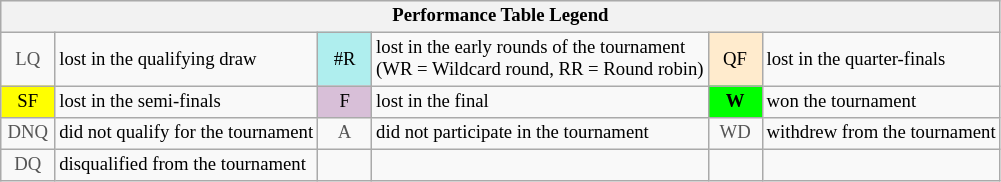<table class="wikitable" style="font-size:78%;">
<tr bgcolor="#efefef">
<th colspan=6>Performance Table Legend</th>
</tr>
<tr>
<td align="center" style="color:#555555;" width="30">LQ</td>
<td>lost in the qualifying draw</td>
<td align="center" style="background:#afeeee;">#R</td>
<td>lost in the early rounds of the tournament<br>(WR = Wildcard round, RR = Round robin)</td>
<td align="center" style="background:#ffebcd;">QF</td>
<td>lost in the quarter-finals</td>
</tr>
<tr>
<td align="center" style="background:yellow;">SF</td>
<td>lost in the semi-finals</td>
<td align="center" style="background:thistle;">F</td>
<td>lost in the final</td>
<td align="center" style="background:#00ff00;"><strong>W</strong></td>
<td>won the tournament</td>
</tr>
<tr>
<td align="center" style="color:#555555;" width="30">DNQ</td>
<td>did not qualify for the tournament</td>
<td align="center" style="color:#555555;" width="30">A</td>
<td>did not participate in the tournament</td>
<td align="center" style="color:#555555;" width="30">WD</td>
<td>withdrew from the tournament</td>
</tr>
<tr>
<td align="center" style="color:#555555;" width="30">DQ</td>
<td>disqualified from the tournament</td>
<td></td>
<td></td>
<td></td>
<td></td>
</tr>
</table>
